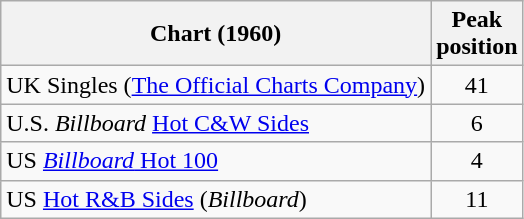<table class="wikitable sortable">
<tr>
<th>Chart (1960)</th>
<th>Peak<br>position</th>
</tr>
<tr>
<td>UK Singles (<a href='#'>The Official Charts Company</a>)</td>
<td align="center">41</td>
</tr>
<tr>
<td align="left">U.S. <em>Billboard</em> <a href='#'>Hot C&W Sides</a></td>
<td align="center">6</td>
</tr>
<tr>
<td>US <a href='#'><em>Billboard</em> Hot 100</a></td>
<td align="center">4</td>
</tr>
<tr>
<td>US <a href='#'>Hot R&B Sides</a> (<em>Billboard</em>)</td>
<td align="center">11</td>
</tr>
</table>
